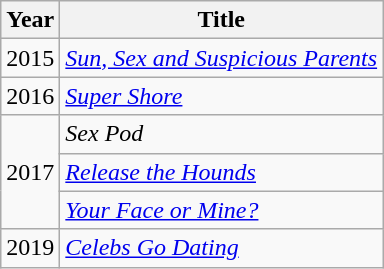<table class="wikitable">
<tr>
<th>Year</th>
<th>Title</th>
</tr>
<tr>
<td>2015</td>
<td><em><a href='#'>Sun, Sex and Suspicious Parents</a></em></td>
</tr>
<tr>
<td>2016</td>
<td><em><a href='#'>Super Shore</a></em></td>
</tr>
<tr>
<td rowspan="3">2017</td>
<td><em>Sex Pod</em></td>
</tr>
<tr>
<td><em><a href='#'>Release the Hounds</a></em></td>
</tr>
<tr>
<td><em><a href='#'>Your Face or Mine?</a></em></td>
</tr>
<tr>
<td>2019</td>
<td><em><a href='#'>Celebs Go Dating</a></em></td>
</tr>
</table>
